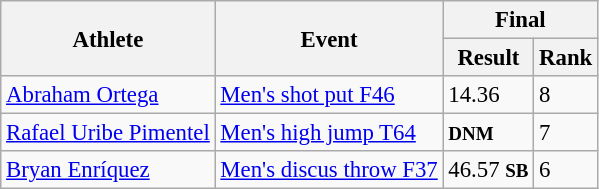<table class="wikitable" style="font-size:95%">
<tr>
<th rowspan="2">Athlete</th>
<th rowspan="2">Event</th>
<th colspan="2">Final</th>
</tr>
<tr>
<th>Result</th>
<th>Rank</th>
</tr>
<tr>
<td><a href='#'>Abraham Ortega</a></td>
<td><a href='#'>Men's shot put F46</a></td>
<td>14.36</td>
<td>8</td>
</tr>
<tr>
<td><a href='#'>Rafael Uribe Pimentel</a></td>
<td><a href='#'>Men's high jump T64</a></td>
<td><small><strong>DNM</strong></small></td>
<td>7</td>
</tr>
<tr>
<td><a href='#'>Bryan Enríquez</a></td>
<td><a href='#'>Men's discus throw F37</a></td>
<td>46.57 <small><strong>SB</strong></small></td>
<td>6</td>
</tr>
</table>
